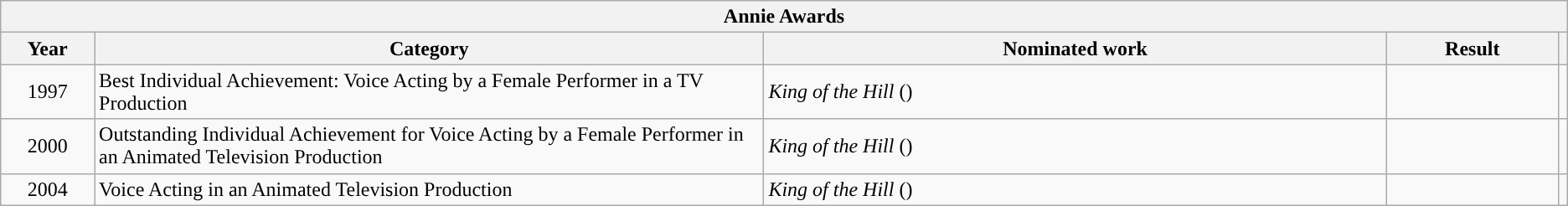<table style-"width:80%;" class="wikitable">
<tr>
<th colspan="5" style="text-align:center;">Annie Awards</th>
</tr>
<tr>
<th width="6%" scope="col">Year</th>
<th width="43%" scope="col">Category</th>
<th width="40%" scope="col">Nominated work</th>
<th width="11%" scope="col">Result</th>
<th></th>
</tr>
<tr>
<td style="text-align:center;">1997</td>
<td>Best Individual Achievement: Voice Acting by a Female Performer in a TV Production</td>
<td><em>King of the Hill</em> ()</td>
<td></td>
<td></td>
</tr>
<tr>
<td style="text-align:center;">2000</td>
<td>Outstanding Individual Achievement for Voice Acting by a Female Performer in an Animated Television Production</td>
<td><em>King of the Hill</em> ()</td>
<td></td>
<td></td>
</tr>
<tr>
<td style="text-align:center;">2004</td>
<td>Voice Acting in an Animated Television Production</td>
<td><em>King of the Hill</em> ()</td>
<td></td>
<td></td>
</tr>
</table>
